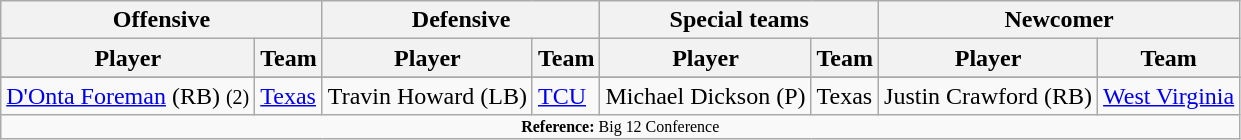<table class="wikitable">
<tr>
<th colspan="2">Offensive</th>
<th colspan="2">Defensive</th>
<th colspan="2">Special teams</th>
<th colspan="2">Newcomer</th>
</tr>
<tr>
<th>Player</th>
<th>Team</th>
<th>Player</th>
<th>Team</th>
<th>Player</th>
<th>Team</th>
<th>Player</th>
<th>Team</th>
</tr>
<tr>
</tr>
<tr>
<td><a href='#'>D'Onta Foreman</a> (RB) <small>(2)</small></td>
<td><a href='#'>Texas</a></td>
<td>Travin Howard (LB)</td>
<td><a href='#'>TCU</a></td>
<td>Michael Dickson (P)</td>
<td>Texas</td>
<td>Justin Crawford (RB)</td>
<td><a href='#'>West Virginia</a></td>
</tr>
<tr>
<td colspan="12"  style="font-size:8pt; text-align:center;"><strong>Reference:</strong> Big 12 Conference</td>
</tr>
</table>
